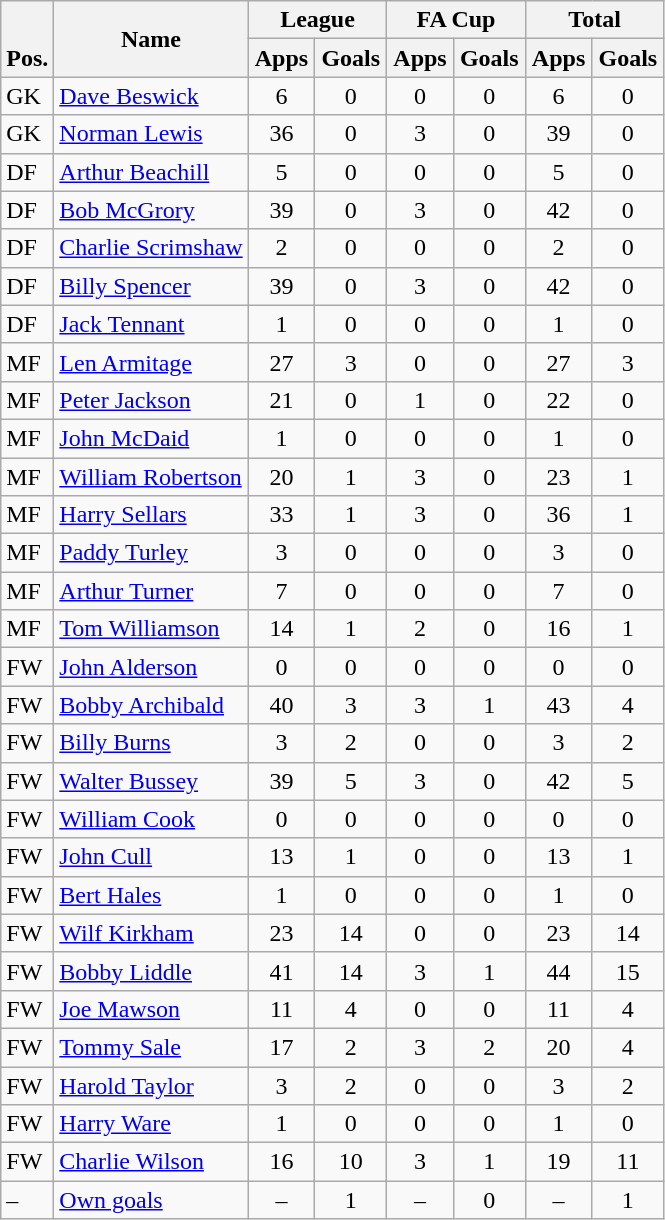<table class="wikitable" style="text-align:center">
<tr>
<th rowspan="2" valign="bottom">Pos.</th>
<th rowspan="2">Name</th>
<th colspan="2" width="85">League</th>
<th colspan="2" width="85">FA Cup</th>
<th colspan="2" width="85">Total</th>
</tr>
<tr>
<th>Apps</th>
<th>Goals</th>
<th>Apps</th>
<th>Goals</th>
<th>Apps</th>
<th>Goals</th>
</tr>
<tr>
<td align="left">GK</td>
<td align="left"> <a href='#'>Dave Beswick</a></td>
<td>6</td>
<td>0</td>
<td>0</td>
<td>0</td>
<td>6</td>
<td>0</td>
</tr>
<tr>
<td align="left">GK</td>
<td align="left"> <a href='#'>Norman Lewis</a></td>
<td>36</td>
<td>0</td>
<td>3</td>
<td>0</td>
<td>39</td>
<td>0</td>
</tr>
<tr>
<td align="left">DF</td>
<td align="left"> <a href='#'>Arthur Beachill</a></td>
<td>5</td>
<td>0</td>
<td>0</td>
<td>0</td>
<td>5</td>
<td>0</td>
</tr>
<tr>
<td align="left">DF</td>
<td align="left"> <a href='#'>Bob McGrory</a></td>
<td>39</td>
<td>0</td>
<td>3</td>
<td>0</td>
<td>42</td>
<td>0</td>
</tr>
<tr>
<td align="left">DF</td>
<td align="left"> <a href='#'>Charlie Scrimshaw</a></td>
<td>2</td>
<td>0</td>
<td>0</td>
<td>0</td>
<td>2</td>
<td>0</td>
</tr>
<tr>
<td align="left">DF</td>
<td align="left"> <a href='#'>Billy Spencer</a></td>
<td>39</td>
<td>0</td>
<td>3</td>
<td>0</td>
<td>42</td>
<td>0</td>
</tr>
<tr>
<td align="left">DF</td>
<td align="left"> <a href='#'>Jack Tennant</a></td>
<td>1</td>
<td>0</td>
<td>0</td>
<td>0</td>
<td>1</td>
<td>0</td>
</tr>
<tr>
<td align="left">MF</td>
<td align="left"> <a href='#'>Len Armitage</a></td>
<td>27</td>
<td>3</td>
<td>0</td>
<td>0</td>
<td>27</td>
<td>3</td>
</tr>
<tr>
<td align="left">MF</td>
<td align="left"> <a href='#'>Peter Jackson</a></td>
<td>21</td>
<td>0</td>
<td>1</td>
<td>0</td>
<td>22</td>
<td>0</td>
</tr>
<tr>
<td align="left">MF</td>
<td align="left"> <a href='#'>John McDaid</a></td>
<td>1</td>
<td>0</td>
<td>0</td>
<td>0</td>
<td>1</td>
<td>0</td>
</tr>
<tr>
<td align="left">MF</td>
<td align="left"> <a href='#'>William Robertson</a></td>
<td>20</td>
<td>1</td>
<td>3</td>
<td>0</td>
<td>23</td>
<td>1</td>
</tr>
<tr>
<td align="left">MF</td>
<td align="left"> <a href='#'>Harry Sellars</a></td>
<td>33</td>
<td>1</td>
<td>3</td>
<td>0</td>
<td>36</td>
<td>1</td>
</tr>
<tr>
<td align="left">MF</td>
<td align="left"> <a href='#'>Paddy Turley</a></td>
<td>3</td>
<td>0</td>
<td>0</td>
<td>0</td>
<td>3</td>
<td>0</td>
</tr>
<tr>
<td align="left">MF</td>
<td align="left"> <a href='#'>Arthur Turner</a></td>
<td>7</td>
<td>0</td>
<td>0</td>
<td>0</td>
<td>7</td>
<td>0</td>
</tr>
<tr>
<td align="left">MF</td>
<td align="left"> <a href='#'>Tom Williamson</a></td>
<td>14</td>
<td>1</td>
<td>2</td>
<td>0</td>
<td>16</td>
<td>1</td>
</tr>
<tr>
<td align="left">FW</td>
<td align="left"> <a href='#'>John Alderson</a></td>
<td>0</td>
<td>0</td>
<td>0</td>
<td>0</td>
<td>0</td>
<td>0</td>
</tr>
<tr>
<td align="left">FW</td>
<td align="left"> <a href='#'>Bobby Archibald</a></td>
<td>40</td>
<td>3</td>
<td>3</td>
<td>1</td>
<td>43</td>
<td>4</td>
</tr>
<tr>
<td align="left">FW</td>
<td align="left"> <a href='#'>Billy Burns</a></td>
<td>3</td>
<td>2</td>
<td>0</td>
<td>0</td>
<td>3</td>
<td>2</td>
</tr>
<tr>
<td align="left">FW</td>
<td align="left"> <a href='#'>Walter Bussey</a></td>
<td>39</td>
<td>5</td>
<td>3</td>
<td>0</td>
<td>42</td>
<td>5</td>
</tr>
<tr>
<td align="left">FW</td>
<td align="left"> <a href='#'>William Cook</a></td>
<td>0</td>
<td>0</td>
<td>0</td>
<td>0</td>
<td>0</td>
<td>0</td>
</tr>
<tr>
<td align="left">FW</td>
<td align="left"> <a href='#'>John Cull</a></td>
<td>13</td>
<td>1</td>
<td>0</td>
<td>0</td>
<td>13</td>
<td>1</td>
</tr>
<tr>
<td align="left">FW</td>
<td align="left"> <a href='#'>Bert Hales</a></td>
<td>1</td>
<td>0</td>
<td>0</td>
<td>0</td>
<td>1</td>
<td>0</td>
</tr>
<tr>
<td align="left">FW</td>
<td align="left"> <a href='#'>Wilf Kirkham</a></td>
<td>23</td>
<td>14</td>
<td>0</td>
<td>0</td>
<td>23</td>
<td>14</td>
</tr>
<tr>
<td align="left">FW</td>
<td align="left"> <a href='#'>Bobby Liddle</a></td>
<td>41</td>
<td>14</td>
<td>3</td>
<td>1</td>
<td>44</td>
<td>15</td>
</tr>
<tr>
<td align="left">FW</td>
<td align="left"> <a href='#'>Joe Mawson</a></td>
<td>11</td>
<td>4</td>
<td>0</td>
<td>0</td>
<td>11</td>
<td>4</td>
</tr>
<tr>
<td align="left">FW</td>
<td align="left"> <a href='#'>Tommy Sale</a></td>
<td>17</td>
<td>2</td>
<td>3</td>
<td>2</td>
<td>20</td>
<td>4</td>
</tr>
<tr>
<td align="left">FW</td>
<td align="left"> <a href='#'>Harold Taylor</a></td>
<td>3</td>
<td>2</td>
<td>0</td>
<td>0</td>
<td>3</td>
<td>2</td>
</tr>
<tr>
<td align="left">FW</td>
<td align="left"> <a href='#'>Harry Ware</a></td>
<td>1</td>
<td>0</td>
<td>0</td>
<td>0</td>
<td>1</td>
<td>0</td>
</tr>
<tr>
<td align="left">FW</td>
<td align="left"> <a href='#'>Charlie Wilson</a></td>
<td>16</td>
<td>10</td>
<td>3</td>
<td>1</td>
<td>19</td>
<td>11</td>
</tr>
<tr>
<td align="left">–</td>
<td align="left"><a href='#'>Own goals</a></td>
<td>–</td>
<td>1</td>
<td>–</td>
<td>0</td>
<td>–</td>
<td>1</td>
</tr>
</table>
